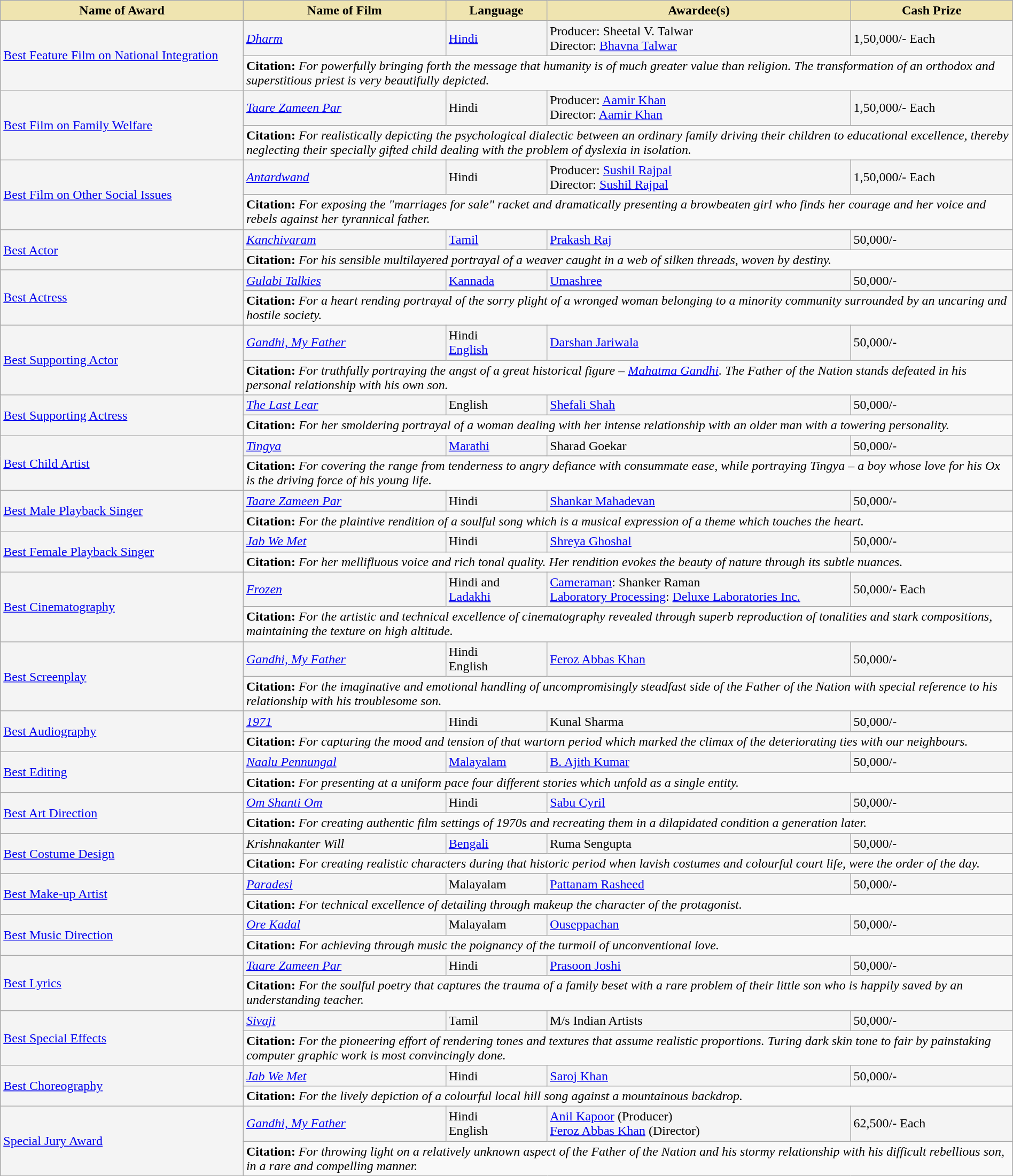<table class="wikitable" style="width:100%;">
<tr>
<th style="background-color:#EFE4B0;width:24%;">Name of Award</th>
<th style="background-color:#EFE4B0;width:20%;">Name of Film</th>
<th style="background-color:#EFE4B0;width:10%;">Language</th>
<th style="background-color:#EFE4B0;width:30%;">Awardee(s)</th>
<th style="background-color:#EFE4B0;width:16%;">Cash Prize</th>
</tr>
<tr style="background:#F4F4F4">
<td rowspan="2"><a href='#'>Best Feature Film on National Integration</a></td>
<td><em><a href='#'>Dharm</a></em></td>
<td><a href='#'>Hindi</a></td>
<td>Producer: Sheetal V. Talwar<br>Director: <a href='#'>Bhavna Talwar</a></td>
<td> 1,50,000/- Each</td>
</tr>
<tr style="background:#F9F9F9">
<td colspan="4"><strong>Citation:</strong> <em>For powerfully bringing forth the message that humanity is of much greater value than religion. The transformation of an orthodox and superstitious priest is very beautifully depicted.</em></td>
</tr>
<tr style="background:#F4F4F4">
<td rowspan="2"><a href='#'>Best Film on Family Welfare</a></td>
<td><em><a href='#'>Taare Zameen Par</a></em></td>
<td>Hindi</td>
<td>Producer: <a href='#'>Aamir Khan</a><br>Director: <a href='#'>Aamir Khan</a></td>
<td> 1,50,000/- Each</td>
</tr>
<tr style="background:#F9F9F9">
<td colspan="4"><strong>Citation:</strong> <em>For realistically depicting the psychological dialectic between an ordinary family driving their children to educational excellence, thereby neglecting their specially gifted child dealing with the problem of dyslexia in isolation.</em></td>
</tr>
<tr style="background:#F4F4F4">
<td rowspan="2"><a href='#'>Best Film on Other Social Issues</a></td>
<td><em><a href='#'>Antardwand</a></em></td>
<td>Hindi</td>
<td>Producer: <a href='#'>Sushil Rajpal</a><br>Director: <a href='#'>Sushil Rajpal</a></td>
<td> 1,50,000/- Each</td>
</tr>
<tr style="background:#F9F9F9">
<td colspan="4"><strong>Citation:</strong> <em>For exposing the "marriages for sale" racket and dramatically presenting a browbeaten girl who finds her courage and her voice and rebels against her tyrannical father.</em></td>
</tr>
<tr style="background:#F4F4F4">
<td rowspan="2"><a href='#'>Best Actor</a></td>
<td><em><a href='#'>Kanchivaram</a></em></td>
<td><a href='#'>Tamil</a></td>
<td><a href='#'>Prakash Raj</a></td>
<td> 50,000/-</td>
</tr>
<tr style="background:#F9F9F9">
<td colspan="4"><strong>Citation:</strong> <em>For his sensible multilayered portrayal of a weaver caught in a web of silken threads, woven by destiny.</em></td>
</tr>
<tr style="background:#F4F4F4">
<td rowspan="2"><a href='#'>Best Actress</a></td>
<td><em><a href='#'>Gulabi Talkies</a></em></td>
<td><a href='#'>Kannada</a></td>
<td><a href='#'>Umashree</a></td>
<td> 50,000/-</td>
</tr>
<tr style="background:#F9F9F9">
<td colspan="4"><strong>Citation:</strong> <em>For a heart rending portrayal of the sorry plight of a wronged woman belonging to a minority community surrounded by an uncaring and hostile society.</em></td>
</tr>
<tr style="background:#F4F4F4">
<td rowspan="2"><a href='#'>Best Supporting Actor</a></td>
<td><em><a href='#'>Gandhi, My Father</a></em></td>
<td>Hindi<br><a href='#'>English</a></td>
<td><a href='#'>Darshan Jariwala</a></td>
<td> 50,000/-</td>
</tr>
<tr style="background:#F9F9F9">
<td colspan="4"><strong>Citation:</strong> <em>For truthfully portraying the angst of a great historical figure – <a href='#'>Mahatma Gandhi</a>. The Father of the Nation stands defeated in his personal  relationship with his own son.</em></td>
</tr>
<tr style="background:#F4F4F4">
<td rowspan="2"><a href='#'>Best Supporting Actress</a></td>
<td><em><a href='#'>The Last Lear</a></em></td>
<td>English</td>
<td><a href='#'>Shefali Shah</a></td>
<td> 50,000/-</td>
</tr>
<tr style="background:#F9F9F9">
<td colspan="4"><strong>Citation:</strong> <em>For her smoldering portrayal of a woman dealing with her intense relationship with an older man with a towering personality.</em></td>
</tr>
<tr style="background:#F4F4F4">
<td rowspan="2"><a href='#'>Best Child Artist</a></td>
<td><em><a href='#'>Tingya</a></em></td>
<td><a href='#'>Marathi</a></td>
<td>Sharad Goekar</td>
<td> 50,000/-</td>
</tr>
<tr style="background:#F9F9F9">
<td colspan="4"><strong>Citation:</strong> <em>For covering the range from tenderness to angry defiance with consummate ease, while portraying Tingya – a boy whose love for his Ox is the driving force of his young life.</em></td>
</tr>
<tr style="background:#F4F4F4">
<td rowspan="2"><a href='#'>Best Male Playback Singer</a></td>
<td><em><a href='#'>Taare Zameen Par</a></em><br> </td>
<td>Hindi</td>
<td><a href='#'>Shankar Mahadevan</a></td>
<td> 50,000/-</td>
</tr>
<tr style="background:#F9F9F9">
<td colspan="4"><strong>Citation:</strong> <em>For the plaintive rendition of a soulful song which is a musical expression of a theme which touches the heart.</em></td>
</tr>
<tr style="background:#F4F4F4">
<td rowspan="2"><a href='#'>Best Female Playback Singer</a></td>
<td><em><a href='#'>Jab We Met</a></em><br></td>
<td>Hindi</td>
<td><a href='#'>Shreya Ghoshal</a></td>
<td> 50,000/-</td>
</tr>
<tr style="background:#F9F9F9">
<td colspan="4"><strong>Citation:</strong> <em>For her mellifluous voice and rich tonal quality. Her rendition evokes the beauty of nature through its subtle nuances.</em></td>
</tr>
<tr style="background:#F4F4F4">
<td rowspan="2"><a href='#'>Best Cinematography</a></td>
<td><em><a href='#'>Frozen</a></em></td>
<td>Hindi and <a href='#'>Ladakhi</a></td>
<td><a href='#'>Cameraman</a>: Shanker Raman<br><a href='#'>Laboratory Processing</a>: <a href='#'>Deluxe
Laboratories Inc.</a></td>
<td> 50,000/- Each</td>
</tr>
<tr style="background:#F9F9F9">
<td colspan="4"><strong>Citation:</strong> <em>For the artistic and technical excellence of cinematography revealed through superb reproduction of tonalities and stark compositions, maintaining the texture on high altitude.</em></td>
</tr>
<tr style="background:#F4F4F4">
<td rowspan="2"><a href='#'>Best Screenplay</a></td>
<td><em><a href='#'>Gandhi, My Father</a></em></td>
<td>Hindi<br>English</td>
<td><a href='#'>Feroz Abbas Khan</a></td>
<td> 50,000/-</td>
</tr>
<tr style="background:#F9F9F9">
<td colspan="4"><strong>Citation:</strong> <em>For the imaginative and emotional handling of uncompromisingly steadfast side of the Father of the Nation with special reference to his relationship with his troublesome son.</em></td>
</tr>
<tr style="background:#F4F4F4">
<td rowspan="2"><a href='#'>Best Audiography</a></td>
<td><em><a href='#'>1971</a></em></td>
<td>Hindi</td>
<td>Kunal Sharma</td>
<td> 50,000/-</td>
</tr>
<tr style="background:#F9F9F9">
<td colspan="4"><strong>Citation:</strong> <em>For capturing the mood and tension of that wartorn period which marked the climax of the deteriorating ties with our neighbours.</em></td>
</tr>
<tr style="background:#F4F4F4">
<td rowspan="2"><a href='#'>Best Editing</a></td>
<td><em><a href='#'>Naalu Pennungal</a></em></td>
<td><a href='#'>Malayalam</a></td>
<td><a href='#'>B. Ajith Kumar</a></td>
<td> 50,000/-</td>
</tr>
<tr style="background:#F9F9F9">
<td colspan="4"><strong>Citation:</strong> <em>For presenting at a uniform pace four different stories which unfold as a single entity.</em></td>
</tr>
<tr style="background:#F4F4F4">
<td rowspan="2"><a href='#'>Best Art Direction</a></td>
<td><em><a href='#'>Om Shanti Om</a></em></td>
<td>Hindi</td>
<td><a href='#'>Sabu Cyril</a></td>
<td> 50,000/-</td>
</tr>
<tr style="background:#F9F9F9">
<td colspan="4"><strong>Citation:</strong> <em>For creating authentic film settings of 1970s and recreating them in a dilapidated condition a generation later.</em></td>
</tr>
<tr style="background:#F4F4F4">
<td rowspan="2"><a href='#'>Best Costume Design</a></td>
<td><em>Krishnakanter Will</em></td>
<td><a href='#'>Bengali</a></td>
<td>Ruma Sengupta</td>
<td> 50,000/-</td>
</tr>
<tr style="background:#F9F9F9">
<td colspan="4"><strong>Citation:</strong> <em>For creating realistic characters during that historic period when lavish costumes and colourful court life, were the order of the day.</em></td>
</tr>
<tr style="background:#F4F4F4">
<td rowspan="2"><a href='#'>Best Make-up Artist</a></td>
<td><em><a href='#'>Paradesi</a></em></td>
<td>Malayalam</td>
<td><a href='#'>Pattanam Rasheed</a></td>
<td> 50,000/-</td>
</tr>
<tr style="background:#F9F9F9">
<td colspan="4"><strong>Citation:</strong> <em>For technical excellence of detailing through makeup the character of the protagonist.</em></td>
</tr>
<tr style="background:#F4F4F4">
<td rowspan="2"><a href='#'>Best Music Direction</a></td>
<td><em><a href='#'>Ore Kadal</a></em></td>
<td>Malayalam</td>
<td><a href='#'>Ouseppachan</a></td>
<td> 50,000/-</td>
</tr>
<tr style="background:#F9F9F9">
<td colspan="4"><strong>Citation:</strong> <em>For achieving through music the poignancy of the turmoil of unconventional love.</em></td>
</tr>
<tr style="background:#F4F4F4">
<td rowspan="2"><a href='#'>Best Lyrics</a></td>
<td><em><a href='#'>Taare Zameen Par</a></em></td>
<td>Hindi</td>
<td><a href='#'>Prasoon Joshi</a></td>
<td> 50,000/-</td>
</tr>
<tr style="background:#F9F9F9">
<td colspan="4"><strong>Citation:</strong> <em>For the soulful poetry that captures the trauma of a family beset with a rare problem of their little son who is happily saved by an understanding teacher.</em></td>
</tr>
<tr style="background:#F4F4F4">
<td rowspan="2"><a href='#'>Best Special Effects</a></td>
<td><em><a href='#'>Sivaji</a></em></td>
<td>Tamil</td>
<td>M/s Indian Artists</td>
<td> 50,000/-</td>
</tr>
<tr style="background:#F9F9F9">
<td colspan="4"><strong>Citation:</strong> <em>For the pioneering effort of rendering tones and textures that assume realistic proportions. Turing dark skin tone to fair by painstaking computer graphic work is most convincingly done.</em></td>
</tr>
<tr style="background:#F4F4F4">
<td rowspan="2"><a href='#'>Best Choreography</a></td>
<td><em><a href='#'>Jab We Met</a></em><br></td>
<td>Hindi</td>
<td><a href='#'>Saroj Khan</a></td>
<td> 50,000/-</td>
</tr>
<tr style="background:#F9F9F9">
<td colspan="4"><strong>Citation:</strong> <em>For the lively depiction of a colourful local hill song against a mountainous backdrop.</em></td>
</tr>
<tr style="background:#F4F4F4">
<td rowspan="2"><a href='#'>Special Jury Award</a></td>
<td><em><a href='#'>Gandhi, My Father</a></em></td>
<td>Hindi<br>English</td>
<td><a href='#'>Anil Kapoor</a> (Producer)<br><a href='#'>Feroz Abbas Khan</a> (Director)</td>
<td> 62,500/- Each</td>
</tr>
<tr style="background:#F9F9F9">
<td colspan="4"><strong>Citation:</strong> <em>For throwing light on a relatively unknown aspect of the Father of the Nation and his stormy relationship with his difficult rebellious son, in a rare and compelling manner.</em></td>
</tr>
</table>
